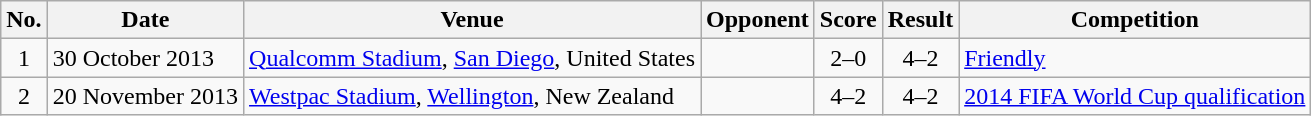<table class="wikitable sortable">
<tr>
<th scope="col">No.</th>
<th scope="col">Date</th>
<th scope="col">Venue</th>
<th scope="col">Opponent</th>
<th scope="col">Score</th>
<th scope="col">Result</th>
<th scope="col">Competition</th>
</tr>
<tr>
<td align="center">1</td>
<td>30 October 2013</td>
<td><a href='#'>Qualcomm Stadium</a>, <a href='#'>San Diego</a>, United States</td>
<td></td>
<td align="center">2–0</td>
<td align="center">4–2</td>
<td><a href='#'>Friendly</a></td>
</tr>
<tr>
<td align="center">2</td>
<td>20 November 2013</td>
<td><a href='#'>Westpac Stadium</a>, <a href='#'>Wellington</a>, New Zealand</td>
<td></td>
<td align="center">4–2</td>
<td align="center">4–2</td>
<td><a href='#'>2014 FIFA World Cup qualification</a></td>
</tr>
</table>
